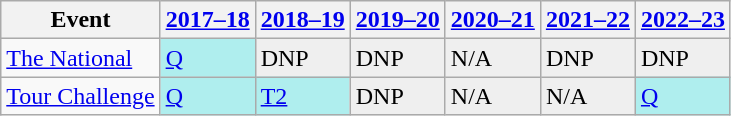<table class="wikitable" border="1">
<tr>
<th>Event</th>
<th><a href='#'>2017–18</a></th>
<th><a href='#'>2018–19</a></th>
<th><a href='#'>2019–20</a></th>
<th><a href='#'>2020–21</a></th>
<th><a href='#'>2021–22</a></th>
<th><a href='#'>2022–23</a></th>
</tr>
<tr>
<td><a href='#'>The National</a></td>
<td style="background:#afeeee;"><a href='#'>Q</a></td>
<td style="background:#EFEFEF;">DNP</td>
<td style="background:#EFEFEF;">DNP</td>
<td style="background:#EFEFEF;">N/A</td>
<td style="background:#EFEFEF;">DNP</td>
<td style="background:#EFEFEF;">DNP</td>
</tr>
<tr>
<td><a href='#'>Tour Challenge</a></td>
<td style="background:#afeeee;"><a href='#'>Q</a></td>
<td style="background:#afeeee;"><a href='#'>T2</a></td>
<td style="background:#EFEFEF;">DNP</td>
<td style="background:#EFEFEF;">N/A</td>
<td style="background:#EFEFEF;">N/A</td>
<td style="background:#afeeee;"><a href='#'>Q</a></td>
</tr>
</table>
